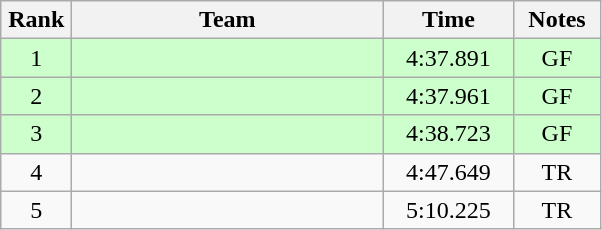<table class=wikitable style="text-align:center">
<tr>
<th width=40>Rank</th>
<th width=200>Team</th>
<th width=80>Time</th>
<th width=50>Notes</th>
</tr>
<tr bgcolor="#ccffcc">
<td>1</td>
<td align=left></td>
<td>4:37.891</td>
<td>GF</td>
</tr>
<tr bgcolor="#ccffcc">
<td>2</td>
<td align=left></td>
<td>4:37.961</td>
<td>GF</td>
</tr>
<tr bgcolor="#ccffcc">
<td>3</td>
<td align=left></td>
<td>4:38.723</td>
<td>GF</td>
</tr>
<tr>
<td>4</td>
<td align=left></td>
<td>4:47.649</td>
<td>TR</td>
</tr>
<tr>
<td>5</td>
<td align=left></td>
<td>5:10.225</td>
<td>TR</td>
</tr>
</table>
